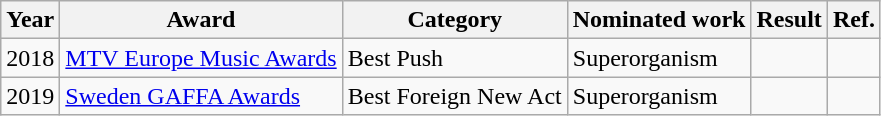<table class="wikitable">
<tr>
<th>Year</th>
<th>Award</th>
<th>Category</th>
<th>Nominated work</th>
<th>Result</th>
<th>Ref.</th>
</tr>
<tr>
<td>2018</td>
<td><a href='#'>MTV Europe Music Awards</a></td>
<td>Best Push</td>
<td>Superorganism</td>
<td></td>
<td></td>
</tr>
<tr>
<td>2019</td>
<td><a href='#'>Sweden GAFFA Awards</a></td>
<td>Best Foreign New Act</td>
<td>Superorganism</td>
<td></td>
<td></td>
</tr>
</table>
